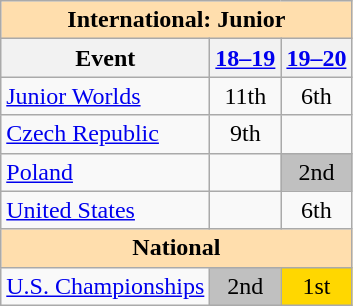<table class="wikitable" style="text-align:center">
<tr>
<th colspan="3" style="background-color: #ffdead; " align="center">International: Junior</th>
</tr>
<tr>
<th>Event</th>
<th><a href='#'>18–19</a></th>
<th><a href='#'>19–20</a></th>
</tr>
<tr>
<td align=left><a href='#'>Junior Worlds</a></td>
<td>11th</td>
<td>6th</td>
</tr>
<tr>
<td align=left> <a href='#'>Czech Republic</a></td>
<td>9th</td>
<td></td>
</tr>
<tr>
<td align=left> <a href='#'>Poland</a></td>
<td></td>
<td bgcolor=silver>2nd</td>
</tr>
<tr>
<td align=left> <a href='#'>United States</a></td>
<td></td>
<td>6th</td>
</tr>
<tr>
<th colspan="3" style="background-color: #ffdead; " align="center">National</th>
</tr>
<tr>
<td align=left><a href='#'>U.S. Championships</a></td>
<td bgcolor="silver">2nd</td>
<td bgcolor="gold">1st</td>
</tr>
</table>
